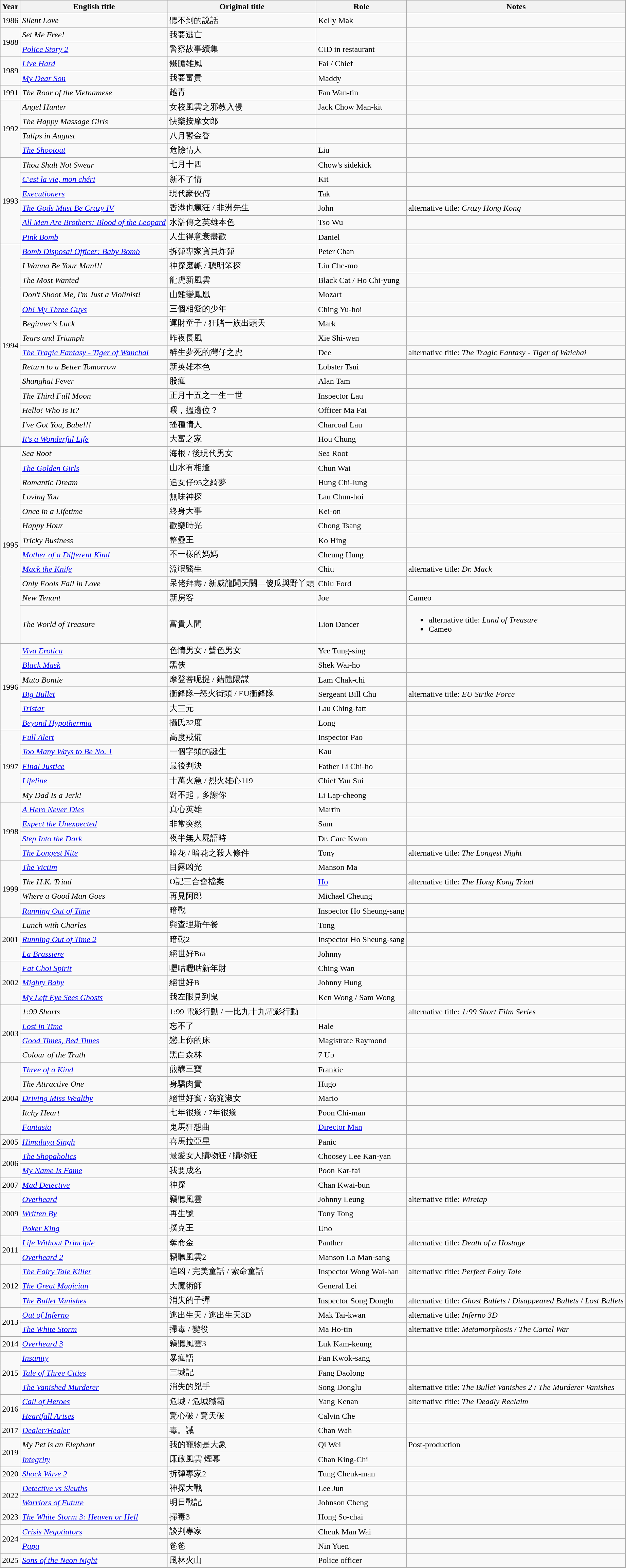<table class="wikitable sortable">
<tr>
<th>Year</th>
<th>English title</th>
<th>Original title</th>
<th>Role</th>
<th class="unsortable">Notes</th>
</tr>
<tr>
<td>1986</td>
<td><em>Silent Love</em></td>
<td>聽不到的說話</td>
<td>Kelly Mak</td>
<td></td>
</tr>
<tr>
<td rowspan="2">1988</td>
<td><em>Set Me Free!</em></td>
<td>我要逃亡</td>
<td></td>
<td></td>
</tr>
<tr>
<td><em><a href='#'>Police Story 2</a></em></td>
<td>警察故事續集</td>
<td>CID in restaurant</td>
<td></td>
</tr>
<tr>
<td rowspan="2">1989</td>
<td><em><a href='#'>Live Hard</a></em></td>
<td>鐵膽雄風</td>
<td>Fai / Chief</td>
<td></td>
</tr>
<tr>
<td><em><a href='#'>My Dear Son</a></em></td>
<td>我要富貴</td>
<td>Maddy</td>
<td></td>
</tr>
<tr>
<td>1991</td>
<td><em>The Roar of the Vietnamese</em></td>
<td>越青</td>
<td>Fan Wan-tin</td>
<td></td>
</tr>
<tr>
<td rowspan="4">1992</td>
<td><em>Angel Hunter</em></td>
<td>女校風雲之邪教入侵</td>
<td>Jack Chow Man-kit</td>
<td></td>
</tr>
<tr>
<td><em>The Happy Massage Girls</em></td>
<td>快樂按摩女郎</td>
<td></td>
<td></td>
</tr>
<tr>
<td><em>Tulips in August</em></td>
<td>八月鬱金香</td>
<td></td>
<td></td>
</tr>
<tr>
<td><em><a href='#'>The Shootout</a></em></td>
<td>危險情人</td>
<td>Liu</td>
<td></td>
</tr>
<tr>
<td rowspan="6">1993</td>
<td><em>Thou Shalt Not Swear</em></td>
<td>七月十四</td>
<td>Chow's sidekick</td>
<td></td>
</tr>
<tr>
<td><em><a href='#'>C'est la vie, mon chéri</a></em></td>
<td>新不了情</td>
<td>Kit</td>
<td></td>
</tr>
<tr>
<td><em><a href='#'>Executioners</a></em></td>
<td>現代豪俠傳</td>
<td>Tak</td>
<td></td>
</tr>
<tr>
<td><em><a href='#'>The Gods Must Be Crazy IV</a></em></td>
<td>香港也瘋狂 / 非洲先生</td>
<td>John</td>
<td>alternative title: <em>Crazy Hong Kong</em></td>
</tr>
<tr>
<td><em><a href='#'>All Men Are Brothers: Blood of the Leopard</a></em></td>
<td>水滸傳之英雄本色</td>
<td>Tso Wu</td>
<td></td>
</tr>
<tr>
<td><em><a href='#'>Pink Bomb</a></em></td>
<td>人生得意衰盡歡</td>
<td>Daniel</td>
<td></td>
</tr>
<tr>
<td rowspan="14">1994</td>
<td><em><a href='#'>Bomb Disposal Officer: Baby Bomb</a></em></td>
<td>拆彈專家寶貝炸彈</td>
<td>Peter Chan</td>
<td></td>
</tr>
<tr>
<td><em>I Wanna Be Your Man!!!</em></td>
<td>神探磨轆 / 聰明笨探</td>
<td>Liu Che-mo</td>
<td></td>
</tr>
<tr>
<td><em>The Most Wanted</em></td>
<td>龍虎新風雲</td>
<td>Black Cat / Ho Chi-yung</td>
<td></td>
</tr>
<tr>
<td><em>Don't Shoot Me, I'm Just a Violinist!</em></td>
<td>山雞變鳳凰</td>
<td>Mozart</td>
<td></td>
</tr>
<tr>
<td><em><a href='#'>Oh! My Three Guys</a></em></td>
<td>三個相愛的少年</td>
<td>Ching Yu-hoi</td>
<td></td>
</tr>
<tr>
<td><em>Beginner's Luck</em></td>
<td>運財童子 / 狂賭一族出頭天</td>
<td>Mark</td>
<td></td>
</tr>
<tr>
<td><em>Tears and Triumph</em></td>
<td>昨夜長風</td>
<td>Xie Shi-wen</td>
<td></td>
</tr>
<tr>
<td><em><a href='#'>The Tragic Fantasy - Tiger of Wanchai</a></em></td>
<td>醉生夢死的灣仔之虎</td>
<td>Dee</td>
<td>alternative title: <em>The Tragic Fantasy - Tiger of Waichai</em></td>
</tr>
<tr>
<td><em>Return to a Better Tomorrow</em></td>
<td>新英雄本色</td>
<td>Lobster Tsui</td>
<td></td>
</tr>
<tr>
<td><em>Shanghai Fever</em></td>
<td>股瘋</td>
<td>Alan Tam</td>
<td></td>
</tr>
<tr>
<td><em>The Third Full Moon</em></td>
<td>正月十五之一生一世</td>
<td>Inspector Lau</td>
<td></td>
</tr>
<tr>
<td><em>Hello! Who Is It?</em></td>
<td>喂，搵邊位？</td>
<td>Officer Ma Fai</td>
<td></td>
</tr>
<tr>
<td><em>I've Got You, Babe!!! </em></td>
<td>播種情人</td>
<td>Charcoal Lau</td>
<td></td>
</tr>
<tr>
<td><em><a href='#'>It's a Wonderful Life</a></em></td>
<td>大富之家</td>
<td>Hou Chung</td>
<td></td>
</tr>
<tr>
<td rowspan="12">1995</td>
<td><em>Sea Root</em></td>
<td>海根 / 後現代男女</td>
<td>Sea Root</td>
<td></td>
</tr>
<tr>
<td><em><a href='#'>The Golden Girls</a></em></td>
<td>山水有相逢</td>
<td>Chun Wai</td>
<td></td>
</tr>
<tr>
<td><em>Romantic Dream</em></td>
<td>追女仔95之綺夢</td>
<td>Hung Chi-lung</td>
<td></td>
</tr>
<tr>
<td><em>Loving You</em></td>
<td>無味神探</td>
<td>Lau Chun-hoi</td>
<td></td>
</tr>
<tr>
<td><em>Once in a Lifetime</em></td>
<td>終身大事</td>
<td>Kei-on</td>
<td></td>
</tr>
<tr>
<td><em>Happy Hour</em></td>
<td>歡樂時光</td>
<td>Chong Tsang</td>
<td></td>
</tr>
<tr>
<td><em>Tricky Business</em></td>
<td>整蠱王</td>
<td>Ko Hing</td>
<td></td>
</tr>
<tr>
<td><em><a href='#'>Mother of a Different Kind</a></em></td>
<td>不一樣的媽媽</td>
<td>Cheung Hung</td>
<td></td>
</tr>
<tr>
<td><em><a href='#'>Mack the Knife</a></em></td>
<td>流氓醫生</td>
<td>Chiu</td>
<td>alternative title: <em>Dr. Mack</em></td>
</tr>
<tr>
<td><em>Only Fools Fall in Love</em></td>
<td>呆佬拜壽 / 新威龍闖天關—傻瓜與野丫頭</td>
<td>Chiu Ford</td>
<td></td>
</tr>
<tr>
<td><em>New Tenant</em></td>
<td>新房客</td>
<td>Joe</td>
<td>Cameo</td>
</tr>
<tr>
<td><em>The World of Treasure</em></td>
<td>富貴人間</td>
<td>Lion Dancer</td>
<td><ul><li>alternative title: <em>Land of Treasure</em></li><li>Cameo</li></ul></td>
</tr>
<tr>
<td rowspan="6">1996</td>
<td><em><a href='#'>Viva Erotica</a></em></td>
<td>色情男女 / 聲色男女</td>
<td>Yee Tung-sing</td>
<td></td>
</tr>
<tr>
<td><em><a href='#'>Black Mask</a></em></td>
<td>黑俠</td>
<td>Shek Wai-ho</td>
<td></td>
</tr>
<tr>
<td><em>Muto Bontie</em></td>
<td>摩登菩呢提 / 錯體陽謀</td>
<td>Lam Chak-chi</td>
<td></td>
</tr>
<tr>
<td><em><a href='#'>Big Bullet</a></em></td>
<td>衝鋒隊─怒火街頭 / EU衝鋒隊</td>
<td>Sergeant Bill Chu</td>
<td>alternative title: <em>EU Strike Force</em></td>
</tr>
<tr>
<td><em><a href='#'>Tristar</a></em></td>
<td>大三元</td>
<td>Lau Ching-fatt</td>
<td></td>
</tr>
<tr>
<td><em><a href='#'>Beyond Hypothermia</a></em></td>
<td>攝氏32度</td>
<td>Long</td>
<td></td>
</tr>
<tr>
<td rowspan="5">1997</td>
<td><em><a href='#'>Full Alert</a></em></td>
<td>高度戒備</td>
<td>Inspector Pao</td>
<td></td>
</tr>
<tr>
<td><em><a href='#'>Too Many Ways to Be No. 1</a></em></td>
<td>一個字頭的誕生</td>
<td>Kau</td>
<td></td>
</tr>
<tr>
<td><em><a href='#'>Final Justice</a></em></td>
<td>最後判決</td>
<td>Father Li Chi-ho</td>
<td></td>
</tr>
<tr>
<td><em><a href='#'>Lifeline</a></em></td>
<td>十萬火急 / 烈火雄心119</td>
<td>Chief Yau Sui</td>
<td></td>
</tr>
<tr>
<td><em>My Dad Is a Jerk!</em></td>
<td>對不起，多謝你</td>
<td>Li Lap-cheong</td>
<td></td>
</tr>
<tr>
<td rowspan="4">1998</td>
<td><em><a href='#'>A Hero Never Dies</a></em></td>
<td>真心英雄</td>
<td>Martin</td>
<td></td>
</tr>
<tr>
<td><em><a href='#'>Expect the Unexpected</a></em></td>
<td>非常突然</td>
<td>Sam</td>
<td></td>
</tr>
<tr>
<td><em><a href='#'>Step Into the Dark</a></em></td>
<td>夜半無人屍語時</td>
<td>Dr. Care Kwan</td>
<td></td>
</tr>
<tr>
<td><em><a href='#'>The Longest Nite</a></em></td>
<td>暗花 / 暗花之殺人條件</td>
<td>Tony</td>
<td>alternative title: <em>The Longest Night</em></td>
</tr>
<tr>
<td rowspan="4">1999</td>
<td><em><a href='#'>The Victim</a></em></td>
<td>目露凶光</td>
<td>Manson Ma</td>
<td></td>
</tr>
<tr>
<td><em>The H.K. Triad</em></td>
<td>O記三合會檔案</td>
<td><a href='#'>Ho</a></td>
<td>alternative title: <em>The Hong Kong Triad</em></td>
</tr>
<tr>
<td><em>Where a Good Man Goes</em></td>
<td>再見阿郎</td>
<td>Michael Cheung</td>
<td></td>
</tr>
<tr>
<td><em><a href='#'>Running Out of Time</a></em></td>
<td>暗戰</td>
<td>Inspector Ho Sheung-sang</td>
<td></td>
</tr>
<tr>
<td rowspan="3">2001</td>
<td><em>Lunch with Charles</em></td>
<td>與查理斯午餐</td>
<td>Tong</td>
<td></td>
</tr>
<tr>
<td><em><a href='#'>Running Out of Time 2</a></em></td>
<td>暗戰2</td>
<td>Inspector Ho Sheung-sang</td>
<td></td>
</tr>
<tr>
<td><em><a href='#'>La Brassiere</a></em></td>
<td>絕世好Bra</td>
<td>Johnny</td>
<td></td>
</tr>
<tr>
<td rowspan="3">2002</td>
<td><em><a href='#'>Fat Choi Spirit</a></em></td>
<td>嚦咕嚦咕新年財</td>
<td>Ching Wan</td>
<td></td>
</tr>
<tr>
<td><em><a href='#'>Mighty Baby</a></em></td>
<td>絕世好B</td>
<td>Johnny Hung</td>
<td></td>
</tr>
<tr>
<td><em><a href='#'>My Left Eye Sees Ghosts</a></em></td>
<td>我左眼見到鬼</td>
<td>Ken Wong / Sam Wong</td>
<td></td>
</tr>
<tr>
<td rowspan="4">2003</td>
<td><em>1:99 Shorts</em></td>
<td>1:99 電影行動 / 一比九十九電影行動</td>
<td></td>
<td>alternative title: <em>1:99 Short Film Series</em></td>
</tr>
<tr>
<td><em><a href='#'>Lost in Time</a></em></td>
<td>忘不了</td>
<td>Hale</td>
<td></td>
</tr>
<tr>
<td><em><a href='#'>Good Times, Bed Times</a></em></td>
<td>戀上你的床</td>
<td>Magistrate Raymond</td>
<td></td>
</tr>
<tr>
<td><em>Colour of the Truth</em></td>
<td>黑白森林</td>
<td>7 Up</td>
<td></td>
</tr>
<tr>
<td rowspan="5">2004</td>
<td><em><a href='#'>Three of a Kind</a></em></td>
<td>煎釀三寶</td>
<td>Frankie</td>
<td></td>
</tr>
<tr>
<td><em>The Attractive One</em></td>
<td>身驕肉貴</td>
<td>Hugo</td>
<td></td>
</tr>
<tr>
<td><em><a href='#'>Driving Miss Wealthy</a></em></td>
<td>絕世好賓 / 窈窕淑女</td>
<td>Mario</td>
<td></td>
</tr>
<tr>
<td><em>Itchy Heart</em></td>
<td>七年很癢 / 7年很癢</td>
<td>Poon Chi-man</td>
<td></td>
</tr>
<tr>
<td><em><a href='#'>Fantasia</a></em></td>
<td>鬼馬狂想曲</td>
<td><a href='#'>Director Man</a></td>
<td></td>
</tr>
<tr>
<td>2005</td>
<td><em><a href='#'>Himalaya Singh</a></em></td>
<td>喜馬拉亞星</td>
<td>Panic</td>
<td></td>
</tr>
<tr>
<td rowspan="2">2006</td>
<td><em><a href='#'>The Shopaholics</a></em></td>
<td>最愛女人購物狂 / 購物狂</td>
<td>Choosey Lee Kan-yan</td>
<td></td>
</tr>
<tr>
<td><em><a href='#'>My Name Is Fame</a></em></td>
<td>我要成名</td>
<td>Poon Kar-fai</td>
<td></td>
</tr>
<tr>
<td>2007</td>
<td><em><a href='#'>Mad Detective</a></em></td>
<td>神探</td>
<td>Chan Kwai-bun</td>
<td></td>
</tr>
<tr>
<td rowspan="3">2009</td>
<td><em><a href='#'>Overheard</a></em></td>
<td>竊聽風雲</td>
<td>Johnny Leung</td>
<td>alternative title: <em>Wiretap</em></td>
</tr>
<tr>
<td><em><a href='#'>Written By</a></em></td>
<td>再生號</td>
<td>Tony Tong</td>
<td></td>
</tr>
<tr>
<td><em><a href='#'>Poker King</a></em></td>
<td>撲克王</td>
<td>Uno</td>
<td></td>
</tr>
<tr>
<td rowspan="2">2011</td>
<td><em><a href='#'>Life Without Principle</a></em></td>
<td>奪命金</td>
<td>Panther</td>
<td>alternative title: <em>Death of a Hostage</em></td>
</tr>
<tr>
<td><em><a href='#'>Overheard 2</a></em></td>
<td>竊聽風雲2</td>
<td>Manson Lo Man-sang</td>
<td></td>
</tr>
<tr>
<td rowspan="3">2012</td>
<td><em><a href='#'>The Fairy Tale Killer</a></em></td>
<td>追凶 / 完美童話 / 索命童話</td>
<td>Inspector Wong Wai-han</td>
<td>alternative title: <em>Perfect Fairy Tale</em></td>
</tr>
<tr>
<td><em><a href='#'>The Great Magician</a></em></td>
<td>大魔術師</td>
<td>General Lei</td>
<td></td>
</tr>
<tr>
<td><em><a href='#'>The Bullet Vanishes</a></em></td>
<td>消失的子彈</td>
<td>Inspector Song Donglu</td>
<td>alternative title: <em>Ghost Bullets</em> / <em>Disappeared Bullets</em> / <em>Lost Bullets</em></td>
</tr>
<tr>
<td rowspan="2">2013</td>
<td><em><a href='#'>Out of Inferno</a></em></td>
<td>逃出生天 / 逃出生天3D</td>
<td>Mak Tai-kwan</td>
<td>alternative title: <em>Inferno 3D</em></td>
</tr>
<tr>
<td><em><a href='#'>The White Storm</a></em></td>
<td>掃毒 / 變役</td>
<td>Ma Ho-tin</td>
<td>alternative title: <em>Metamorphosis</em> / <em>The Cartel War</em></td>
</tr>
<tr>
<td>2014</td>
<td><em><a href='#'>Overheard 3</a></em></td>
<td>竊聽風雲3</td>
<td>Luk Kam-keung</td>
<td></td>
</tr>
<tr>
<td rowspan="3">2015</td>
<td><em><a href='#'>Insanity</a></em></td>
<td>暴瘋語</td>
<td>Fan Kwok-sang</td>
<td></td>
</tr>
<tr>
<td><em><a href='#'>Tale of Three Cities</a></em></td>
<td>三城記</td>
<td>Fang Daolong</td>
<td></td>
</tr>
<tr>
<td><em><a href='#'>The Vanished Murderer</a></em></td>
<td>消失的兇手</td>
<td>Song Donglu</td>
<td>alternative title: <em>The Bullet Vanishes 2</em> / <em>The Murderer Vanishes</em></td>
</tr>
<tr>
<td rowspan="2">2016</td>
<td><em><a href='#'>Call of Heroes</a></em></td>
<td>危城 / 危城殲霸</td>
<td>Yang Kenan</td>
<td>alternative title: <em>The Deadly Reclaim</em></td>
</tr>
<tr>
<td><em><a href='#'>Heartfall Arises</a></em></td>
<td>驚心破 / 驚天破</td>
<td>Calvin Che</td>
<td></td>
</tr>
<tr>
<td>2017</td>
<td><em><a href='#'>Dealer/Healer</a></em></td>
<td>毒。誡</td>
<td>Chan Wah</td>
<td></td>
</tr>
<tr>
<td rowspan="2">2019</td>
<td><em>My Pet is an Elephant</em></td>
<td>我的寵物是大象</td>
<td>Qi Wei</td>
<td>Post-production</td>
</tr>
<tr>
<td><em><a href='#'>Integrity</a></em></td>
<td>廉政風雲 煙幕</td>
<td>Chan King-Chi</td>
<td></td>
</tr>
<tr>
<td>2020</td>
<td><em><a href='#'>Shock Wave 2</a></em></td>
<td>拆彈專家2</td>
<td>Tung Cheuk-man</td>
<td></td>
</tr>
<tr>
<td rowspan="2">2022</td>
<td><em><a href='#'>Detective vs Sleuths</a></em></td>
<td>神探大戰</td>
<td>Lee Jun</td>
<td></td>
</tr>
<tr>
<td><em><a href='#'>Warriors of Future</a></em></td>
<td>明日戰記</td>
<td>Johnson Cheng</td>
<td></td>
</tr>
<tr>
<td>2023</td>
<td><em><a href='#'>The White Storm 3: Heaven or Hell</a></em></td>
<td>掃毒3</td>
<td>Hong So-chai</td>
<td></td>
</tr>
<tr>
<td rowspan="2">2024</td>
<td><em><a href='#'>Crisis Negotiators</a></em></td>
<td>談判專家</td>
<td>Cheuk Man Wai</td>
<td></td>
</tr>
<tr>
<td><em><a href='#'>Papa</a></em></td>
<td>爸爸</td>
<td>Nin Yuen</td>
<td></td>
</tr>
<tr>
<td>2025</td>
<td><em><a href='#'>Sons of the Neon Night</a></em></td>
<td>風林火山</td>
<td>Police officer</td>
<td></td>
</tr>
</table>
